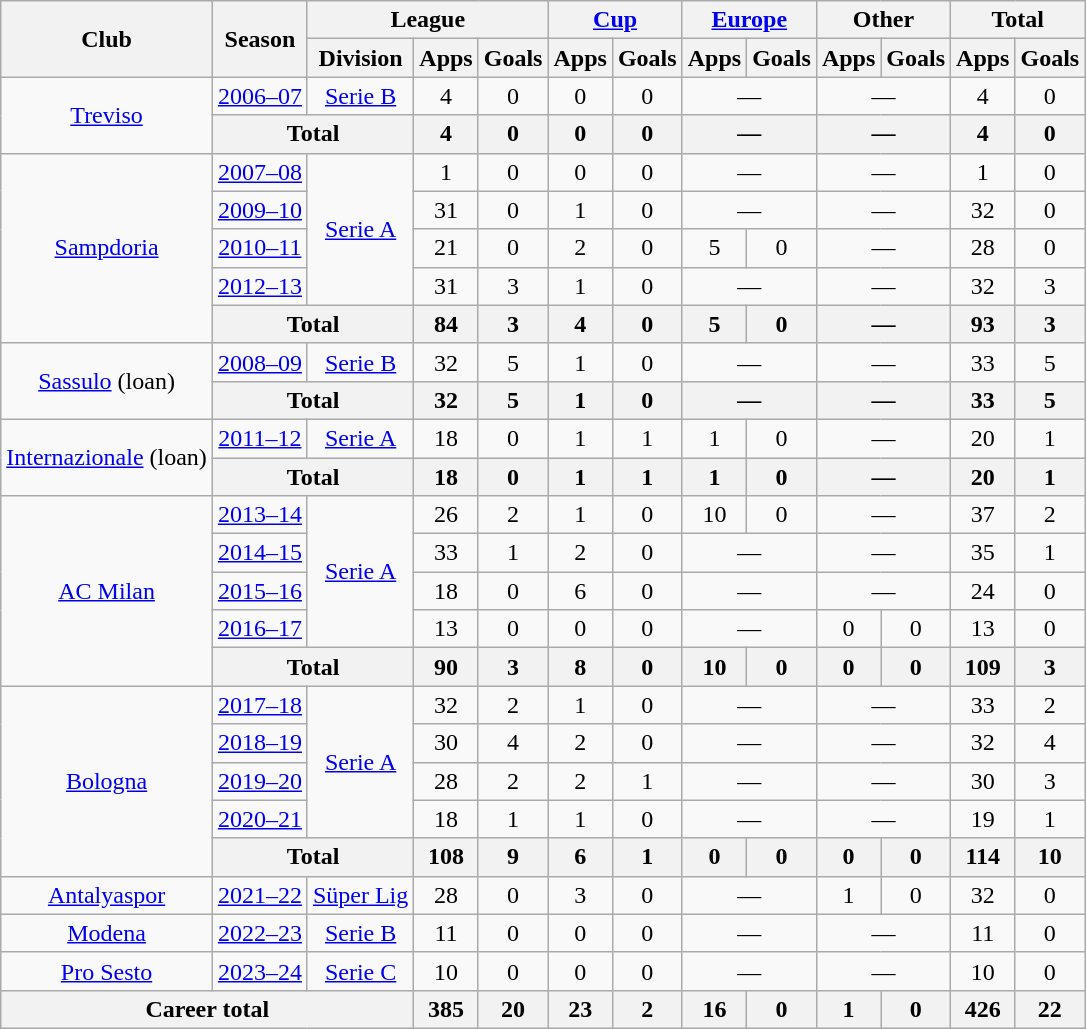<table class="wikitable" style="text-align:center">
<tr>
<th rowspan="2">Club</th>
<th rowspan="2">Season</th>
<th colspan="3">League</th>
<th colspan="2"><a href='#'>Cup</a></th>
<th colspan="2"><a href='#'>Europe</a></th>
<th colspan="2">Other</th>
<th colspan="2">Total</th>
</tr>
<tr>
<th>Division</th>
<th>Apps</th>
<th>Goals</th>
<th>Apps</th>
<th>Goals</th>
<th>Apps</th>
<th>Goals</th>
<th>Apps</th>
<th>Goals</th>
<th>Apps</th>
<th>Goals</th>
</tr>
<tr>
<td rowspan="2"><a href='#'>Treviso</a></td>
<td><a href='#'>2006–07</a></td>
<td><a href='#'>Serie B</a></td>
<td>4</td>
<td>0</td>
<td>0</td>
<td>0</td>
<td colspan="2">—</td>
<td colspan="2">—</td>
<td>4</td>
<td>0</td>
</tr>
<tr>
<th colspan="2">Total</th>
<th>4</th>
<th>0</th>
<th>0</th>
<th>0</th>
<th colspan="2">—</th>
<th colspan="2">—</th>
<th>4</th>
<th>0</th>
</tr>
<tr>
<td rowspan="5"><a href='#'>Sampdoria</a></td>
<td><a href='#'>2007–08</a></td>
<td rowspan="4"><a href='#'>Serie A</a></td>
<td>1</td>
<td>0</td>
<td>0</td>
<td>0</td>
<td colspan="2">—</td>
<td colspan="2">—</td>
<td>1</td>
<td>0</td>
</tr>
<tr>
<td><a href='#'>2009–10</a></td>
<td>31</td>
<td>0</td>
<td>1</td>
<td>0</td>
<td colspan="2">—</td>
<td colspan="2">—</td>
<td>32</td>
<td>0</td>
</tr>
<tr>
<td><a href='#'>2010–11</a></td>
<td>21</td>
<td>0</td>
<td>2</td>
<td>0</td>
<td>5</td>
<td>0</td>
<td colspan="2">—</td>
<td>28</td>
<td>0</td>
</tr>
<tr>
<td><a href='#'>2012–13</a></td>
<td>31</td>
<td>3</td>
<td>1</td>
<td>0</td>
<td colspan="2">—</td>
<td colspan="2">—</td>
<td>32</td>
<td>3</td>
</tr>
<tr>
<th colspan="2">Total</th>
<th>84</th>
<th>3</th>
<th>4</th>
<th>0</th>
<th>5</th>
<th>0</th>
<th colspan="2">—</th>
<th>93</th>
<th>3</th>
</tr>
<tr>
<td rowspan="2"><a href='#'>Sassulo</a> (loan)</td>
<td><a href='#'>2008–09</a></td>
<td><a href='#'>Serie B</a></td>
<td>32</td>
<td>5</td>
<td>1</td>
<td>0</td>
<td colspan="2">—</td>
<td colspan="2">—</td>
<td>33</td>
<td>5</td>
</tr>
<tr>
<th colspan="2">Total</th>
<th>32</th>
<th>5</th>
<th>1</th>
<th>0</th>
<th colspan="2">—</th>
<th colspan="2">—</th>
<th>33</th>
<th>5</th>
</tr>
<tr>
<td rowspan="2"><a href='#'>Internazionale</a> (loan)</td>
<td><a href='#'>2011–12</a></td>
<td><a href='#'>Serie A</a></td>
<td>18</td>
<td>0</td>
<td>1</td>
<td>1</td>
<td>1</td>
<td>0</td>
<td colspan="2">—</td>
<td>20</td>
<td>1</td>
</tr>
<tr>
<th colspan="2">Total</th>
<th>18</th>
<th>0</th>
<th>1</th>
<th>1</th>
<th>1</th>
<th>0</th>
<th colspan="2">—</th>
<th>20</th>
<th>1</th>
</tr>
<tr>
<td rowspan="5"><a href='#'>AC Milan</a></td>
<td><a href='#'>2013–14</a></td>
<td rowspan="4"><a href='#'>Serie A</a></td>
<td>26</td>
<td>2</td>
<td>1</td>
<td>0</td>
<td>10</td>
<td>0</td>
<td colspan="2">—</td>
<td>37</td>
<td>2</td>
</tr>
<tr>
<td><a href='#'>2014–15</a></td>
<td>33</td>
<td>1</td>
<td>2</td>
<td>0</td>
<td colspan="2">—</td>
<td colspan="2">—</td>
<td>35</td>
<td>1</td>
</tr>
<tr>
<td><a href='#'>2015–16</a></td>
<td>18</td>
<td>0</td>
<td>6</td>
<td>0</td>
<td colspan="2">—</td>
<td colspan="2">—</td>
<td>24</td>
<td>0</td>
</tr>
<tr>
<td><a href='#'>2016–17</a></td>
<td>13</td>
<td>0</td>
<td>0</td>
<td>0</td>
<td colspan="2">—</td>
<td>0</td>
<td>0</td>
<td>13</td>
<td>0</td>
</tr>
<tr>
<th colspan="2">Total</th>
<th>90</th>
<th>3</th>
<th>8</th>
<th>0</th>
<th>10</th>
<th>0</th>
<th>0</th>
<th>0</th>
<th>109</th>
<th>3</th>
</tr>
<tr>
<td rowspan="5"><a href='#'>Bologna</a></td>
<td><a href='#'>2017–18</a></td>
<td rowspan="4"><a href='#'>Serie A</a></td>
<td>32</td>
<td>2</td>
<td>1</td>
<td>0</td>
<td colspan="2">—</td>
<td colspan="2">—</td>
<td>33</td>
<td>2</td>
</tr>
<tr>
<td><a href='#'>2018–19</a></td>
<td>30</td>
<td>4</td>
<td>2</td>
<td>0</td>
<td colspan="2">—</td>
<td colspan="2">—</td>
<td>32</td>
<td>4</td>
</tr>
<tr>
<td><a href='#'>2019–20</a></td>
<td>28</td>
<td>2</td>
<td>2</td>
<td>1</td>
<td colspan="2">—</td>
<td colspan="2">—</td>
<td>30</td>
<td>3</td>
</tr>
<tr>
<td><a href='#'>2020–21</a></td>
<td>18</td>
<td>1</td>
<td>1</td>
<td>0</td>
<td colspan="2">—</td>
<td colspan="2">—</td>
<td>19</td>
<td>1</td>
</tr>
<tr>
<th colspan="2">Total</th>
<th>108</th>
<th>9</th>
<th>6</th>
<th>1</th>
<th>0</th>
<th>0</th>
<th>0</th>
<th>0</th>
<th>114</th>
<th>10</th>
</tr>
<tr>
<td><a href='#'>Antalyaspor</a></td>
<td><a href='#'>2021–22</a></td>
<td><a href='#'>Süper Lig</a></td>
<td>28</td>
<td>0</td>
<td>3</td>
<td>0</td>
<td colspan="2">—</td>
<td>1</td>
<td>0</td>
<td>32</td>
<td>0</td>
</tr>
<tr>
<td><a href='#'>Modena</a></td>
<td><a href='#'>2022–23</a></td>
<td><a href='#'>Serie B</a></td>
<td>11</td>
<td>0</td>
<td>0</td>
<td>0</td>
<td colspan="2">—</td>
<td colspan="2">—</td>
<td>11</td>
<td>0</td>
</tr>
<tr>
<td><a href='#'>Pro Sesto</a></td>
<td><a href='#'>2023–24</a></td>
<td><a href='#'>Serie C</a></td>
<td>10</td>
<td>0</td>
<td>0</td>
<td>0</td>
<td colspan="2">—</td>
<td colspan="2">—</td>
<td>10</td>
<td>0</td>
</tr>
<tr>
<th colspan="3">Career total</th>
<th>385</th>
<th>20</th>
<th>23</th>
<th>2</th>
<th>16</th>
<th>0</th>
<th>1</th>
<th>0</th>
<th>426</th>
<th>22</th>
</tr>
</table>
